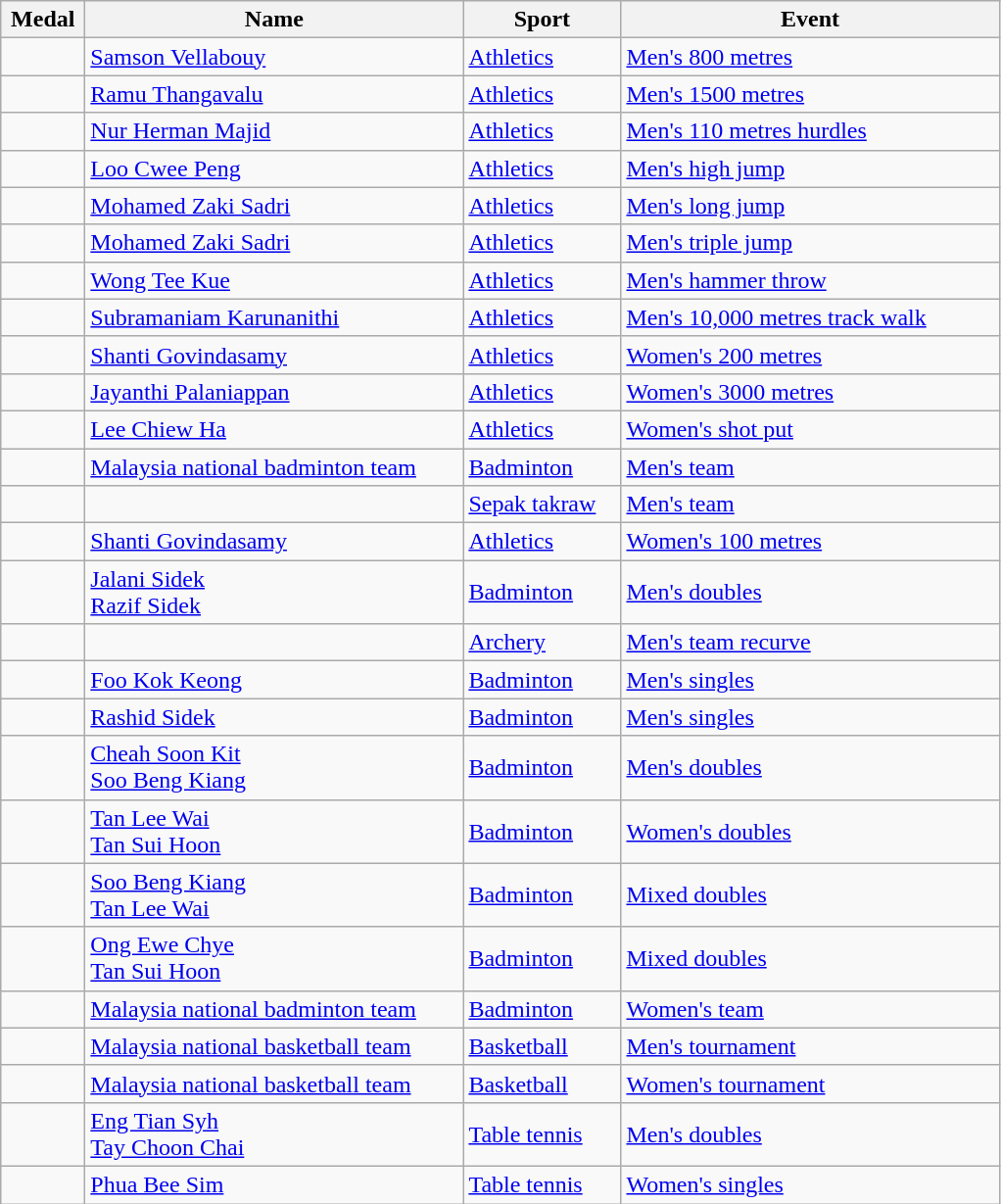<table class="wikitable sortable" style="font-size:100%">
<tr>
<th width="50">Medal</th>
<th width="250">Name</th>
<th width="100">Sport</th>
<th width="250">Event</th>
</tr>
<tr>
<td></td>
<td><a href='#'>Samson Vellabouy</a></td>
<td><a href='#'>Athletics</a></td>
<td><a href='#'>Men's 800 metres</a></td>
</tr>
<tr>
<td></td>
<td><a href='#'>Ramu Thangavalu</a></td>
<td><a href='#'>Athletics</a></td>
<td><a href='#'>Men's 1500 metres</a></td>
</tr>
<tr>
<td></td>
<td><a href='#'>Nur Herman Majid</a></td>
<td><a href='#'>Athletics</a></td>
<td><a href='#'>Men's 110 metres hurdles</a></td>
</tr>
<tr>
<td></td>
<td><a href='#'>Loo Cwee Peng</a></td>
<td><a href='#'>Athletics</a></td>
<td><a href='#'>Men's high jump</a></td>
</tr>
<tr>
<td></td>
<td><a href='#'>Mohamed Zaki Sadri</a></td>
<td><a href='#'>Athletics</a></td>
<td><a href='#'>Men's long jump</a></td>
</tr>
<tr>
<td></td>
<td><a href='#'>Mohamed Zaki Sadri</a></td>
<td><a href='#'>Athletics</a></td>
<td><a href='#'>Men's triple jump</a></td>
</tr>
<tr>
<td></td>
<td><a href='#'>Wong Tee Kue</a></td>
<td><a href='#'>Athletics</a></td>
<td><a href='#'>Men's hammer throw</a></td>
</tr>
<tr>
<td></td>
<td><a href='#'>Subramaniam Karunanithi</a></td>
<td><a href='#'>Athletics</a></td>
<td><a href='#'>Men's 10,000 metres track walk</a></td>
</tr>
<tr>
<td></td>
<td><a href='#'>Shanti Govindasamy</a></td>
<td><a href='#'>Athletics</a></td>
<td><a href='#'>Women's 200 metres</a></td>
</tr>
<tr>
<td></td>
<td><a href='#'>Jayanthi Palaniappan</a></td>
<td><a href='#'>Athletics</a></td>
<td><a href='#'>Women's 3000 metres</a></td>
</tr>
<tr>
<td></td>
<td><a href='#'>Lee Chiew Ha</a></td>
<td><a href='#'>Athletics</a></td>
<td><a href='#'>Women's shot put</a></td>
</tr>
<tr>
<td></td>
<td><a href='#'>Malaysia national badminton team</a><br></td>
<td><a href='#'>Badminton</a></td>
<td><a href='#'>Men's team</a></td>
</tr>
<tr>
<td></td>
<td></td>
<td><a href='#'>Sepak takraw</a></td>
<td><a href='#'>Men's team</a></td>
</tr>
<tr>
<td></td>
<td><a href='#'>Shanti Govindasamy</a></td>
<td><a href='#'>Athletics</a></td>
<td><a href='#'>Women's 100 metres</a></td>
</tr>
<tr>
<td></td>
<td><a href='#'>Jalani Sidek</a><br><a href='#'>Razif Sidek</a></td>
<td><a href='#'>Badminton</a></td>
<td><a href='#'>Men's doubles</a></td>
</tr>
<tr>
<td></td>
<td></td>
<td><a href='#'>Archery</a></td>
<td><a href='#'>Men's team recurve</a></td>
</tr>
<tr>
<td></td>
<td><a href='#'>Foo Kok Keong</a></td>
<td><a href='#'>Badminton</a></td>
<td><a href='#'>Men's singles</a></td>
</tr>
<tr>
<td></td>
<td><a href='#'>Rashid Sidek</a></td>
<td><a href='#'>Badminton</a></td>
<td><a href='#'>Men's singles</a></td>
</tr>
<tr>
<td></td>
<td><a href='#'>Cheah Soon Kit</a><br><a href='#'>Soo Beng Kiang</a></td>
<td><a href='#'>Badminton</a></td>
<td><a href='#'>Men's doubles</a></td>
</tr>
<tr>
<td></td>
<td><a href='#'>Tan Lee Wai</a><br><a href='#'>Tan Sui Hoon</a></td>
<td><a href='#'>Badminton</a></td>
<td><a href='#'>Women's doubles</a></td>
</tr>
<tr>
<td></td>
<td><a href='#'>Soo Beng Kiang</a><br><a href='#'>Tan Lee Wai</a></td>
<td><a href='#'>Badminton</a></td>
<td><a href='#'>Mixed doubles</a></td>
</tr>
<tr>
<td></td>
<td><a href='#'>Ong Ewe Chye</a><br><a href='#'>Tan Sui Hoon</a></td>
<td><a href='#'>Badminton</a></td>
<td><a href='#'>Mixed doubles</a></td>
</tr>
<tr>
<td></td>
<td><a href='#'>Malaysia national badminton team</a></td>
<td><a href='#'>Badminton</a></td>
<td><a href='#'>Women's team</a></td>
</tr>
<tr>
<td></td>
<td><a href='#'>Malaysia national basketball team</a></td>
<td><a href='#'>Basketball</a></td>
<td><a href='#'>Men's tournament</a></td>
</tr>
<tr>
<td></td>
<td><a href='#'>Malaysia national basketball team</a></td>
<td><a href='#'>Basketball</a></td>
<td><a href='#'>Women's tournament</a></td>
</tr>
<tr>
<td></td>
<td><a href='#'>Eng Tian Syh</a><br><a href='#'>Tay Choon Chai</a></td>
<td><a href='#'>Table tennis</a></td>
<td><a href='#'>Men's doubles</a></td>
</tr>
<tr>
<td></td>
<td><a href='#'>Phua Bee Sim</a></td>
<td><a href='#'>Table tennis</a></td>
<td><a href='#'>Women's singles</a></td>
</tr>
</table>
